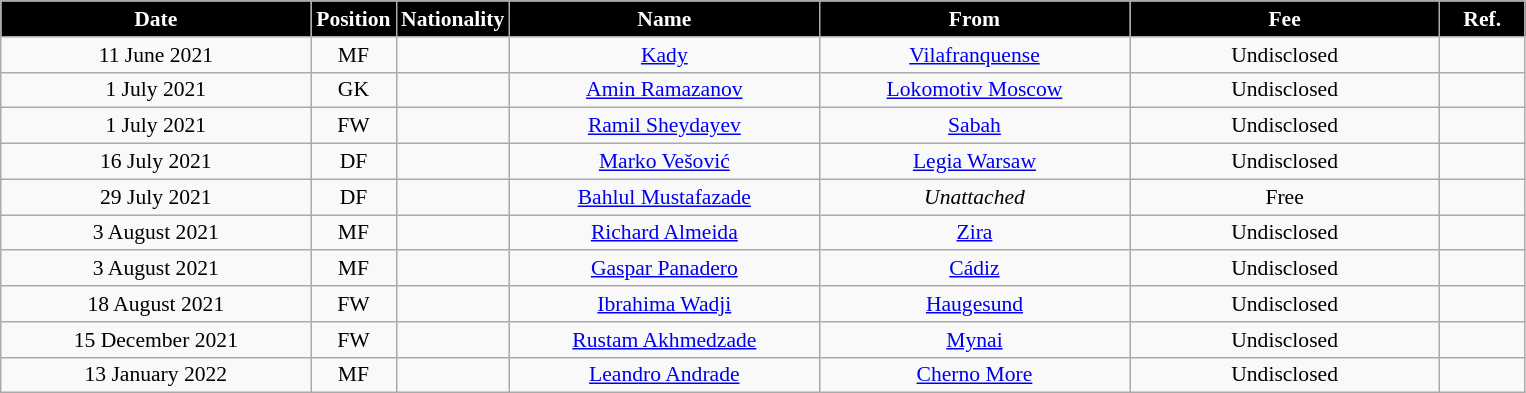<table class="wikitable"  style="text-align:center; font-size:90%; ">
<tr>
<th style="background:#000000; color:#fff; width:200px;">Date</th>
<th style="background:#000000; color:#fff; width:50px;">Position</th>
<th style="background:#000000; color:#fff; width:50px;">Nationality</th>
<th style="background:#000000; color:#fff; width:200px;">Name</th>
<th style="background:#000000; color:#fff; width:200px;">From</th>
<th style="background:#000000; color:#fff; width:200px;">Fee</th>
<th style="background:#000000; color:#fff; width:50px;">Ref.</th>
</tr>
<tr>
<td>11 June 2021</td>
<td>MF</td>
<td></td>
<td><a href='#'>Kady</a></td>
<td><a href='#'>Vilafranquense</a></td>
<td>Undisclosed</td>
<td></td>
</tr>
<tr>
<td>1 July 2021</td>
<td>GK</td>
<td></td>
<td><a href='#'>Amin Ramazanov</a></td>
<td><a href='#'>Lokomotiv Moscow</a></td>
<td>Undisclosed</td>
<td></td>
</tr>
<tr>
<td>1 July 2021</td>
<td>FW</td>
<td></td>
<td><a href='#'>Ramil Sheydayev</a></td>
<td><a href='#'>Sabah</a></td>
<td>Undisclosed</td>
<td></td>
</tr>
<tr>
<td>16 July 2021</td>
<td>DF</td>
<td></td>
<td><a href='#'>Marko Vešović</a></td>
<td><a href='#'>Legia Warsaw</a></td>
<td>Undisclosed</td>
<td></td>
</tr>
<tr>
<td>29 July 2021</td>
<td>DF</td>
<td></td>
<td><a href='#'>Bahlul Mustafazade</a></td>
<td><em>Unattached</em></td>
<td>Free</td>
<td></td>
</tr>
<tr>
<td>3 August 2021</td>
<td>MF</td>
<td></td>
<td><a href='#'>Richard Almeida</a></td>
<td><a href='#'>Zira</a></td>
<td>Undisclosed</td>
<td></td>
</tr>
<tr>
<td>3 August 2021</td>
<td>MF</td>
<td></td>
<td><a href='#'>Gaspar Panadero</a></td>
<td><a href='#'>Cádiz</a></td>
<td>Undisclosed</td>
<td></td>
</tr>
<tr>
<td>18 August 2021</td>
<td>FW</td>
<td></td>
<td><a href='#'>Ibrahima Wadji</a></td>
<td><a href='#'>Haugesund</a></td>
<td>Undisclosed</td>
<td></td>
</tr>
<tr>
<td>15 December 2021</td>
<td>FW</td>
<td></td>
<td><a href='#'>Rustam Akhmedzade</a></td>
<td><a href='#'>Mynai</a></td>
<td>Undisclosed</td>
<td></td>
</tr>
<tr>
<td>13 January 2022</td>
<td>MF</td>
<td></td>
<td><a href='#'>Leandro Andrade</a></td>
<td><a href='#'>Cherno More</a></td>
<td>Undisclosed</td>
<td></td>
</tr>
</table>
